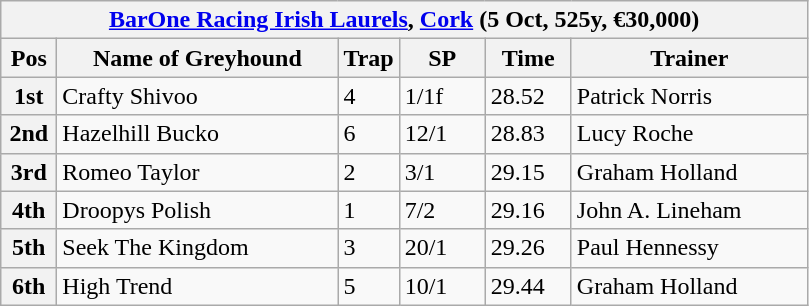<table class="wikitable">
<tr>
<th colspan="6"><a href='#'>BarOne Racing Irish Laurels</a>, <a href='#'>Cork</a> (5 Oct, 525y, €30,000)</th>
</tr>
<tr>
<th width=30>Pos</th>
<th width=180>Name of Greyhound</th>
<th width=30>Trap</th>
<th width=50>SP</th>
<th width=50>Time</th>
<th width=150>Trainer</th>
</tr>
<tr>
<th>1st</th>
<td>Crafty Shivoo</td>
<td>4</td>
<td>1/1f</td>
<td>28.52</td>
<td>Patrick Norris</td>
</tr>
<tr>
<th>2nd</th>
<td>Hazelhill Bucko</td>
<td>6</td>
<td>12/1</td>
<td>28.83</td>
<td>Lucy Roche</td>
</tr>
<tr>
<th>3rd</th>
<td>Romeo Taylor</td>
<td>2</td>
<td>3/1</td>
<td>29.15</td>
<td>Graham Holland</td>
</tr>
<tr>
<th>4th</th>
<td>Droopys Polish</td>
<td>1</td>
<td>7/2</td>
<td>29.16</td>
<td>John A. Lineham</td>
</tr>
<tr>
<th>5th</th>
<td>Seek The Kingdom</td>
<td>3</td>
<td>20/1</td>
<td>29.26</td>
<td>Paul Hennessy</td>
</tr>
<tr>
<th>6th</th>
<td>High Trend</td>
<td>5</td>
<td>10/1</td>
<td>29.44</td>
<td>Graham Holland</td>
</tr>
</table>
